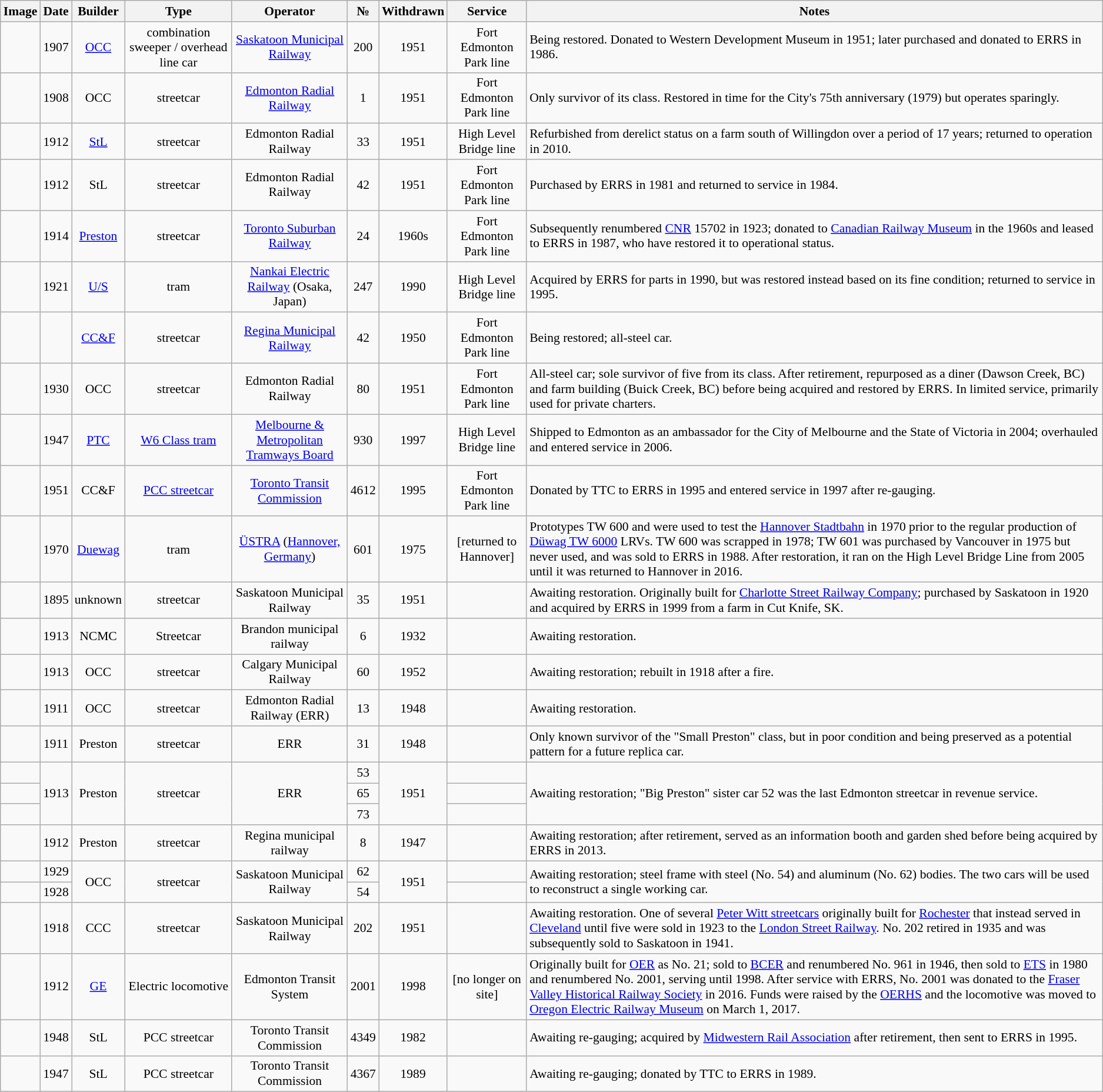<table class="wikitable sortable" style="text-align:center;font-size:90%;">
<tr>
<th class="unsortable">Image</th>
<th>Date</th>
<th>Builder</th>
<th>Type</th>
<th>Operator</th>
<th>№</th>
<th>Withdrawn</th>
<th>Service</th>
<th class="unsortable">Notes</th>
</tr>
<tr>
<td></td>
<td>1907</td>
<td><a href='#'>OCC</a></td>
<td>combination sweeper / overhead line car</td>
<td><a href='#'>Saskatoon Municipal Railway</a></td>
<td>200</td>
<td>1951</td>
<td>Fort Edmonton Park line</td>
<td style="text-align:left;">Being restored. Donated to Western Development Museum in 1951; later purchased and donated to ERRS in 1986.</td>
</tr>
<tr>
<td></td>
<td>1908</td>
<td>OCC</td>
<td>streetcar</td>
<td><a href='#'>Edmonton Radial Railway</a></td>
<td>1</td>
<td>1951</td>
<td>Fort Edmonton Park line</td>
<td style="text-align:left;">Only survivor of its class. Restored in time for the City's 75th anniversary (1979) but operates sparingly.</td>
</tr>
<tr>
<td></td>
<td>1912</td>
<td><a href='#'>StL</a></td>
<td>streetcar</td>
<td>Edmonton Radial Railway</td>
<td>33</td>
<td>1951</td>
<td>High Level Bridge line</td>
<td style="text-align:left;">Refurbished from derelict status on a farm south of Willingdon over a period of 17 years; returned to operation in 2010.</td>
</tr>
<tr>
<td></td>
<td>1912</td>
<td>StL</td>
<td>streetcar</td>
<td>Edmonton Radial Railway</td>
<td>42</td>
<td>1951</td>
<td>Fort Edmonton Park line</td>
<td style="text-align:left;">Purchased by ERRS in 1981 and returned to service in 1984.</td>
</tr>
<tr>
<td></td>
<td>1914</td>
<td><a href='#'>Preston</a></td>
<td>streetcar</td>
<td><a href='#'>Toronto Suburban Railway</a></td>
<td>24</td>
<td>1960s</td>
<td>Fort Edmonton Park line</td>
<td style="text-align:left;">Subsequently renumbered <a href='#'>CNR</a> 15702 in 1923; donated to <a href='#'>Canadian Railway Museum</a> in the 1960s and leased to ERRS in 1987, who have restored it to operational status.</td>
</tr>
<tr>
<td></td>
<td>1921</td>
<td><a href='#'>U/S</a></td>
<td>tram</td>
<td><a href='#'>Nankai Electric Railway</a> (Osaka, Japan)</td>
<td>247</td>
<td>1990</td>
<td>High Level Bridge line</td>
<td style="text-align:left;">Acquired by ERRS for parts in 1990, but was restored instead based on its fine condition; returned to service in 1995.</td>
</tr>
<tr>
<td></td>
<td></td>
<td><a href='#'>CC&F</a></td>
<td>streetcar</td>
<td><a href='#'>Regina Municipal Railway</a></td>
<td>42</td>
<td>1950</td>
<td>Fort Edmonton Park line</td>
<td style="text-align:left;">Being restored; all-steel car.</td>
</tr>
<tr>
<td></td>
<td>1930</td>
<td>OCC</td>
<td>streetcar</td>
<td>Edmonton Radial Railway</td>
<td>80</td>
<td>1951</td>
<td>Fort Edmonton Park line</td>
<td style="text-align:left;">All-steel car; sole survivor of five from its class. After retirement, repurposed as a diner (Dawson Creek, BC) and farm building (Buick Creek, BC) before being acquired and restored by ERRS. In limited service, primarily used for private charters.</td>
</tr>
<tr>
<td></td>
<td>1947</td>
<td><a href='#'>PTC</a></td>
<td><a href='#'>W6 Class tram</a></td>
<td><a href='#'>Melbourne & Metropolitan Tramways Board</a></td>
<td>930</td>
<td>1997</td>
<td>High Level Bridge line</td>
<td style="text-align:left;">Shipped to Edmonton as an ambassador for the City of Melbourne and the State of Victoria in 2004; overhauled and entered service in 2006.</td>
</tr>
<tr>
<td></td>
<td>1951</td>
<td>CC&F</td>
<td><a href='#'>PCC streetcar</a></td>
<td><a href='#'>Toronto Transit Commission</a></td>
<td>4612</td>
<td>1995</td>
<td>Fort Edmonton Park line</td>
<td style="text-align:left;">Donated by TTC to ERRS in 1995 and entered service in 1997 after re-gauging.</td>
</tr>
<tr>
<td></td>
<td>1970</td>
<td><a href='#'>Duewag</a></td>
<td>tram</td>
<td><a href='#'>ÜSTRA</a> (<a href='#'>Hannover, Germany</a>)</td>
<td>601</td>
<td>1975</td>
<td>[returned to Hannover]</td>
<td style="text-align:left;">Prototypes TW 600 and  were used to test the <a href='#'>Hannover Stadtbahn</a> in 1970 prior to the regular production of <a href='#'>Düwag TW 6000</a> LRVs. TW 600 was scrapped in 1978; TW 601 was purchased by Vancouver in 1975 but never used, and was sold to ERRS in 1988. After restoration, it ran on the High Level Bridge Line from 2005 until it was returned to Hannover in 2016.</td>
</tr>
<tr>
<td></td>
<td>1895</td>
<td>unknown</td>
<td>streetcar</td>
<td>Saskatoon Municipal Railway</td>
<td>35</td>
<td>1951</td>
<td></td>
<td style="text-align:left;">Awaiting restoration. Originally built for <a href='#'>Charlotte Street Railway Company</a>; purchased by Saskatoon in 1920 and acquired by ERRS in 1999 from a farm in Cut Knife, SK.</td>
</tr>
<tr>
<td></td>
<td>1913</td>
<td>NCMC</td>
<td>Streetcar</td>
<td>Brandon municipal railway</td>
<td>6</td>
<td>1932</td>
<td></td>
<td style="text-align:left;">Awaiting restoration.</td>
</tr>
<tr>
<td></td>
<td>1913</td>
<td>OCC</td>
<td>streetcar</td>
<td>Calgary Municipal Railway</td>
<td>60</td>
<td>1952</td>
<td></td>
<td style="text-align:left;">Awaiting restoration; rebuilt in 1918 after a fire.</td>
</tr>
<tr>
<td></td>
<td>1911</td>
<td>OCC</td>
<td>streetcar</td>
<td>Edmonton Radial Railway (ERR)</td>
<td>13</td>
<td>1948</td>
<td></td>
<td style="text-align:left;">Awaiting restoration.</td>
</tr>
<tr>
<td></td>
<td>1911</td>
<td>Preston</td>
<td>streetcar</td>
<td>ERR</td>
<td>31</td>
<td>1948</td>
<td></td>
<td style="text-align:left;">Only known survivor of the "Small Preston" class, but in poor condition and being preserved as a potential pattern for a future replica car.</td>
</tr>
<tr>
<td></td>
<td rowspan=3>1913</td>
<td rowspan=3>Preston</td>
<td rowspan=3>streetcar</td>
<td rowspan=3>ERR</td>
<td>53</td>
<td rowspan=3>1951</td>
<td></td>
<td rowspan=3 style="text-align:left;">Awaiting restoration; "Big Preston" sister car 52 was the last Edmonton streetcar in revenue service.</td>
</tr>
<tr>
<td></td>
<td>65</td>
<td></td>
</tr>
<tr>
<td></td>
<td>73</td>
<td></td>
</tr>
<tr>
<td></td>
<td>1912</td>
<td>Preston</td>
<td>streetcar</td>
<td>Regina municipal railway</td>
<td>8</td>
<td>1947</td>
<td></td>
<td style="text-align:left;">Awaiting restoration; after retirement, served as an information booth and garden shed before being acquired by ERRS in 2013.</td>
</tr>
<tr>
<td></td>
<td>1929</td>
<td rowspan=2>OCC</td>
<td rowspan=2>streetcar</td>
<td rowspan=2>Saskatoon Municipal Railway</td>
<td>62</td>
<td rowspan=2>1951</td>
<td></td>
<td rowspan=2 style="text-align:left;">Awaiting restoration; steel frame with steel (No. 54) and aluminum (No. 62) bodies. The two cars will be used to reconstruct a single working car.</td>
</tr>
<tr>
<td></td>
<td>1928</td>
<td>54</td>
<td></td>
</tr>
<tr>
<td></td>
<td>1918</td>
<td>CCC</td>
<td>streetcar</td>
<td>Saskatoon Municipal Railway</td>
<td>202</td>
<td>1951</td>
<td></td>
<td style="text-align:left;">Awaiting restoration. One of several <a href='#'>Peter Witt streetcars</a> originally built for <a href='#'>Rochester</a> that instead served in <a href='#'>Cleveland</a> until five were sold in 1923 to the <a href='#'>London Street Railway</a>. No. 202 retired in 1935 and was subsequently sold to Saskatoon in 1941.</td>
</tr>
<tr>
<td></td>
<td>1912</td>
<td><a href='#'>GE</a></td>
<td>Electric locomotive</td>
<td>Edmonton Transit System</td>
<td>2001</td>
<td>1998</td>
<td>[no longer on site]</td>
<td style="text-align:left;">Originally built for <a href='#'>OER</a> as No. 21; sold to <a href='#'>BCER</a> and renumbered No. 961 in 1946, then sold to <a href='#'>ETS</a> in 1980 and renumbered No. 2001, serving until 1998. After service with ERRS, No. 2001 was donated to the <a href='#'>Fraser Valley Historical Railway Society</a> in 2016. Funds were raised by the <a href='#'>OERHS</a> and the locomotive was moved to <a href='#'>Oregon Electric Railway Museum</a> on March 1, 2017.</td>
</tr>
<tr>
<td></td>
<td>1948</td>
<td>StL</td>
<td>PCC streetcar</td>
<td>Toronto Transit Commission</td>
<td>4349</td>
<td>1982</td>
<td></td>
<td style="text-align:left;">Awaiting re-gauging; acquired by <a href='#'>Midwestern Rail Association</a> after retirement, then sent to ERRS in 1995.</td>
</tr>
<tr>
<td></td>
<td>1947</td>
<td>StL</td>
<td>PCC streetcar</td>
<td>Toronto Transit Commission</td>
<td>4367</td>
<td>1989</td>
<td></td>
<td style="text-align:left;">Awaiting re-gauging; donated by TTC to ERRS in 1989.</td>
</tr>
</table>
